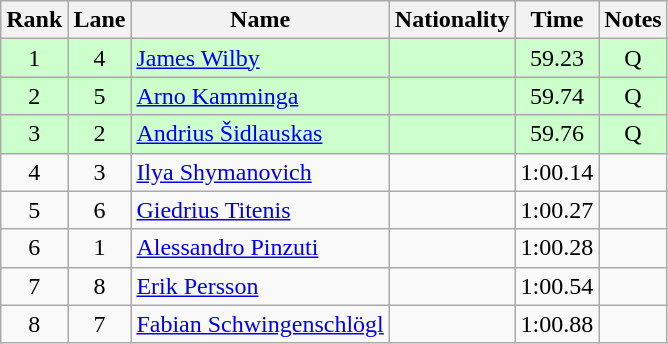<table class="wikitable sortable" style="text-align:center">
<tr>
<th>Rank</th>
<th>Lane</th>
<th>Name</th>
<th>Nationality</th>
<th>Time</th>
<th>Notes</th>
</tr>
<tr bgcolor=ccffcc>
<td>1</td>
<td>4</td>
<td align=left><a href='#'>James Wilby</a></td>
<td align=left></td>
<td>59.23</td>
<td>Q</td>
</tr>
<tr bgcolor=ccffcc>
<td>2</td>
<td>5</td>
<td align=left><a href='#'>Arno Kamminga</a></td>
<td align=left></td>
<td>59.74</td>
<td>Q</td>
</tr>
<tr bgcolor=ccffcc>
<td>3</td>
<td>2</td>
<td align=left><a href='#'>Andrius Šidlauskas</a></td>
<td align=left></td>
<td>59.76</td>
<td>Q</td>
</tr>
<tr>
<td>4</td>
<td>3</td>
<td align=left><a href='#'>Ilya Shymanovich</a></td>
<td align=left></td>
<td>1:00.14</td>
<td></td>
</tr>
<tr>
<td>5</td>
<td>6</td>
<td align=left><a href='#'>Giedrius Titenis</a></td>
<td align=left></td>
<td>1:00.27</td>
<td></td>
</tr>
<tr>
<td>6</td>
<td>1</td>
<td align=left><a href='#'>Alessandro Pinzuti</a></td>
<td align=left></td>
<td>1:00.28</td>
<td></td>
</tr>
<tr>
<td>7</td>
<td>8</td>
<td align=left><a href='#'>Erik Persson</a></td>
<td align=left></td>
<td>1:00.54</td>
<td></td>
</tr>
<tr>
<td>8</td>
<td>7</td>
<td align=left><a href='#'>Fabian Schwingenschlögl</a></td>
<td align=left></td>
<td>1:00.88</td>
<td></td>
</tr>
</table>
